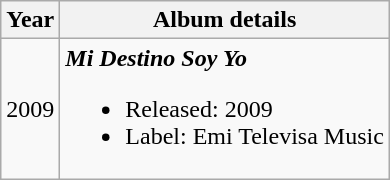<table class="wikitable" style="text-align:center;">
<tr>
<th>Year</th>
<th>Album details</th>
</tr>
<tr>
<td>2009</td>
<td style="text-align:left;"><strong><em>Mi Destino Soy Yo</em></strong><br><ul><li>Released: 2009</li><li>Label: Emi Televisa Music</li></ul></td>
</tr>
</table>
